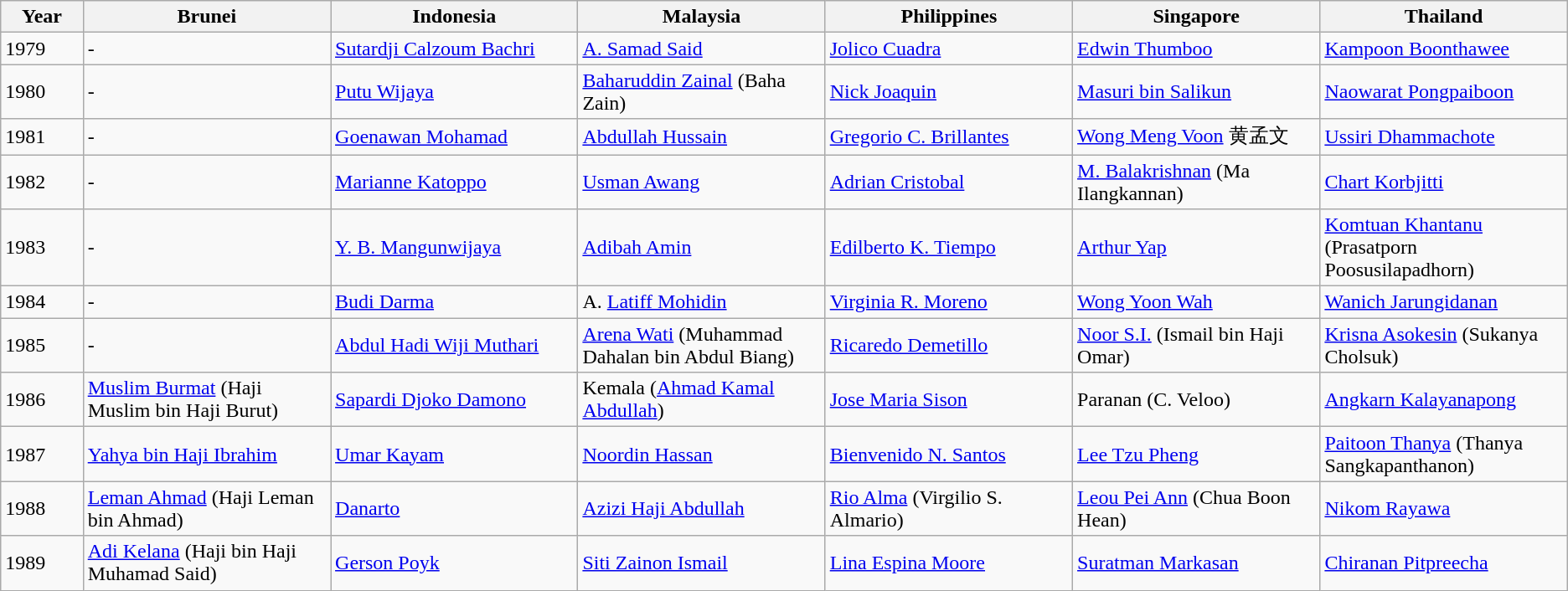<table class="wikitable">
<tr>
<th width="5%">Year</th>
<th width="15%">Brunei</th>
<th width="15%">Indonesia</th>
<th width="15%">Malaysia</th>
<th width="15%">Philippines</th>
<th width="15%">Singapore</th>
<th width="15%">Thailand</th>
</tr>
<tr>
<td>1979</td>
<td>-</td>
<td><a href='#'>Sutardji Calzoum Bachri</a></td>
<td><a href='#'>A. Samad Said</a></td>
<td><a href='#'>Jolico Cuadra</a></td>
<td><a href='#'>Edwin Thumboo</a></td>
<td><a href='#'>Kampoon Boonthawee</a></td>
</tr>
<tr>
<td>1980</td>
<td>-</td>
<td><a href='#'>Putu Wijaya</a></td>
<td><a href='#'>Baharuddin Zainal</a> (Baha Zain)</td>
<td><a href='#'>Nick Joaquin</a></td>
<td><a href='#'>Masuri bin Salikun</a></td>
<td><a href='#'>Naowarat Pongpaiboon</a></td>
</tr>
<tr>
<td>1981</td>
<td>-</td>
<td><a href='#'>Goenawan Mohamad</a></td>
<td><a href='#'>Abdullah Hussain</a></td>
<td><a href='#'>Gregorio C. Brillantes</a></td>
<td><a href='#'>Wong Meng Voon</a> 黄孟文</td>
<td><a href='#'>Ussiri Dhammachote</a></td>
</tr>
<tr>
<td>1982</td>
<td>-</td>
<td><a href='#'>Marianne Katoppo</a></td>
<td><a href='#'>Usman Awang</a></td>
<td><a href='#'>Adrian Cristobal</a></td>
<td><a href='#'>M. Balakrishnan</a> (Ma Ilangkannan)</td>
<td><a href='#'>Chart Korbjitti</a></td>
</tr>
<tr>
<td>1983</td>
<td>-</td>
<td><a href='#'>Y. B. Mangunwijaya</a></td>
<td><a href='#'>Adibah Amin</a></td>
<td><a href='#'>Edilberto K. Tiempo</a></td>
<td><a href='#'>Arthur Yap</a></td>
<td><a href='#'>Komtuan Khantanu</a> (Prasatporn Poosusilapadhorn)</td>
</tr>
<tr>
<td>1984</td>
<td>-</td>
<td><a href='#'>Budi Darma</a></td>
<td>A. <a href='#'>Latiff Mohidin</a></td>
<td><a href='#'>Virginia R. Moreno</a></td>
<td><a href='#'>Wong Yoon Wah</a></td>
<td><a href='#'>Wanich Jarungidanan</a></td>
</tr>
<tr>
<td>1985</td>
<td>-</td>
<td><a href='#'>Abdul Hadi Wiji Muthari</a></td>
<td><a href='#'>Arena Wati</a> (Muhammad Dahalan bin Abdul Biang)</td>
<td><a href='#'>Ricaredo Demetillo</a></td>
<td><a href='#'>Noor S.I.</a> (Ismail bin Haji Omar)</td>
<td><a href='#'>Krisna Asokesin</a> (Sukanya Cholsuk)</td>
</tr>
<tr>
<td>1986</td>
<td><a href='#'>Muslim Burmat</a> (Haji Muslim bin Haji Burut)</td>
<td><a href='#'>Sapardi Djoko Damono</a></td>
<td>Kemala (<a href='#'>Ahmad Kamal Abdullah</a>)</td>
<td><a href='#'>Jose Maria Sison</a></td>
<td>Paranan (C. Veloo)</td>
<td><a href='#'>Angkarn Kalayanapong</a></td>
</tr>
<tr>
<td>1987</td>
<td><a href='#'>Yahya bin Haji Ibrahim</a></td>
<td><a href='#'>Umar Kayam</a></td>
<td><a href='#'>Noordin Hassan</a></td>
<td><a href='#'>Bienvenido N. Santos</a></td>
<td><a href='#'>Lee Tzu Pheng</a></td>
<td><a href='#'>Paitoon Thanya</a> (Thanya Sangkapanthanon)</td>
</tr>
<tr>
<td>1988</td>
<td><a href='#'>Leman Ahmad</a> (Haji Leman bin Ahmad)</td>
<td><a href='#'>Danarto</a></td>
<td><a href='#'>Azizi Haji Abdullah</a></td>
<td><a href='#'>Rio Alma</a> (Virgilio S. Almario)</td>
<td><a href='#'>Leou Pei Ann</a> (Chua Boon Hean)</td>
<td><a href='#'>Nikom Rayawa</a></td>
</tr>
<tr>
<td>1989</td>
<td><a href='#'>Adi Kelana</a> (Haji bin Haji Muhamad Said)</td>
<td><a href='#'>Gerson Poyk</a></td>
<td><a href='#'>Siti Zainon Ismail</a></td>
<td><a href='#'>Lina Espina Moore</a></td>
<td><a href='#'>Suratman Markasan</a></td>
<td><a href='#'>Chiranan Pitpreecha</a></td>
</tr>
</table>
